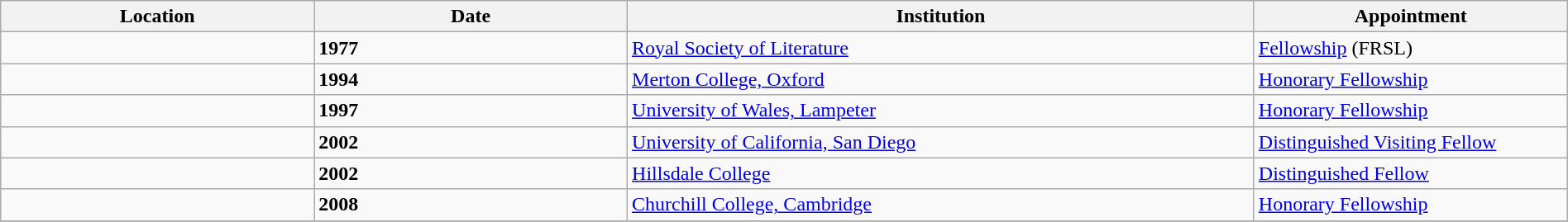<table class="wikitable" style="width:100%;">
<tr>
<th style="width:20%;">Location</th>
<th style="width:20%;">Date</th>
<th style="width:40%;">Institution</th>
<th style="width:20%;">Appointment</th>
</tr>
<tr>
<td></td>
<td><strong>1977</strong></td>
<td><a href='#'>Royal Society of Literature</a></td>
<td><a href='#'>Fellowship</a> (FRSL)</td>
</tr>
<tr>
<td></td>
<td><strong>1994</strong></td>
<td><a href='#'>Merton College, Oxford</a></td>
<td><a href='#'>Honorary Fellowship</a></td>
</tr>
<tr>
<td></td>
<td><strong>1997</strong></td>
<td><a href='#'>University of Wales, Lampeter</a></td>
<td><a href='#'>Honorary Fellowship</a></td>
</tr>
<tr>
<td></td>
<td><strong>2002</strong></td>
<td><a href='#'>University of California, San Diego</a></td>
<td><a href='#'>Distinguished Visiting Fellow</a></td>
</tr>
<tr>
<td></td>
<td><strong>2002</strong></td>
<td><a href='#'>Hillsdale College</a></td>
<td><a href='#'>Distinguished Fellow</a></td>
</tr>
<tr>
<td></td>
<td><strong>2008</strong></td>
<td><a href='#'>Churchill College, Cambridge</a></td>
<td><a href='#'>Honorary Fellowship</a></td>
</tr>
<tr>
</tr>
</table>
